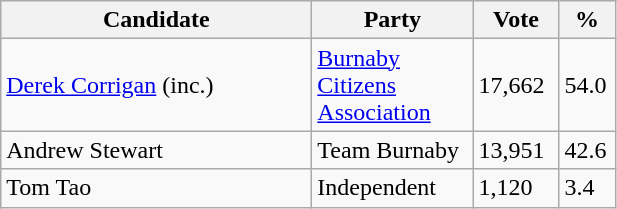<table class="wikitable">
<tr>
<th bgcolor="#DDDDFF" width="200px">Candidate</th>
<th bgcolor="#DDDDFF" width="100px">Party</th>
<th bgcolor="#DDDDFF" width="50px">Vote</th>
<th bgcolor="#DDDDFF" width="30px">%</th>
</tr>
<tr>
<td><a href='#'>Derek Corrigan</a> (inc.)</td>
<td><a href='#'>Burnaby Citizens Association</a></td>
<td>17,662</td>
<td>54.0</td>
</tr>
<tr>
<td>Andrew Stewart</td>
<td>Team Burnaby</td>
<td>13,951</td>
<td>42.6</td>
</tr>
<tr>
<td>Tom Tao</td>
<td>Independent</td>
<td>1,120</td>
<td>3.4</td>
</tr>
</table>
